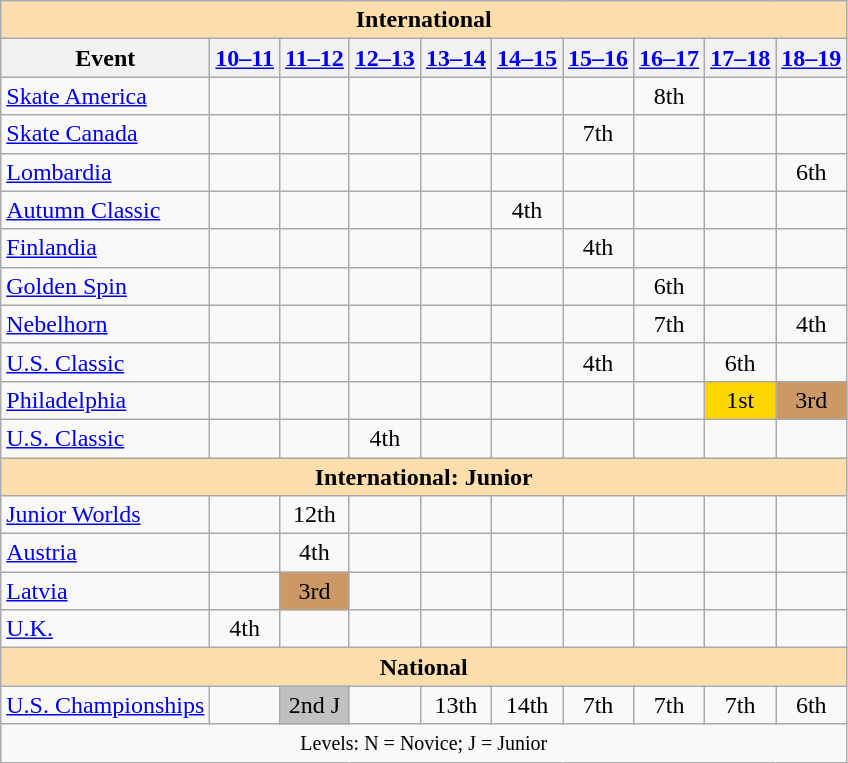<table class="wikitable" style="text-align:center">
<tr>
<th colspan="10" style="background-color: #ffdead; " align="center">International</th>
</tr>
<tr>
<th>Event</th>
<th><a href='#'>10–11</a></th>
<th><a href='#'>11–12</a></th>
<th><a href='#'>12–13</a></th>
<th><a href='#'>13–14</a></th>
<th><a href='#'>14–15</a></th>
<th><a href='#'>15–16</a></th>
<th><a href='#'>16–17</a></th>
<th><a href='#'>17–18</a></th>
<th><a href='#'>18–19</a></th>
</tr>
<tr>
<td align=left> <a href='#'>Skate America</a></td>
<td></td>
<td></td>
<td></td>
<td></td>
<td></td>
<td></td>
<td>8th</td>
<td></td>
<td></td>
</tr>
<tr>
<td align=left> <a href='#'>Skate Canada</a></td>
<td></td>
<td></td>
<td></td>
<td></td>
<td></td>
<td>7th</td>
<td></td>
<td></td>
<td></td>
</tr>
<tr>
<td align="left"> <a href='#'>Lombardia</a></td>
<td></td>
<td></td>
<td></td>
<td></td>
<td></td>
<td></td>
<td></td>
<td></td>
<td>6th</td>
</tr>
<tr>
<td align=left> <a href='#'>Autumn Classic</a></td>
<td></td>
<td></td>
<td></td>
<td></td>
<td>4th</td>
<td></td>
<td></td>
<td></td>
<td></td>
</tr>
<tr>
<td align=left> <a href='#'>Finlandia</a></td>
<td></td>
<td></td>
<td></td>
<td></td>
<td></td>
<td>4th</td>
<td></td>
<td></td>
<td></td>
</tr>
<tr>
<td align=left> <a href='#'>Golden Spin</a></td>
<td></td>
<td></td>
<td></td>
<td></td>
<td></td>
<td></td>
<td>6th</td>
<td></td>
<td></td>
</tr>
<tr>
<td align=left> <a href='#'>Nebelhorn</a></td>
<td></td>
<td></td>
<td></td>
<td></td>
<td></td>
<td></td>
<td>7th</td>
<td></td>
<td>4th</td>
</tr>
<tr>
<td align=left> <a href='#'>U.S. Classic</a></td>
<td></td>
<td></td>
<td></td>
<td></td>
<td></td>
<td>4th</td>
<td></td>
<td>6th</td>
<td></td>
</tr>
<tr>
<td align=left><a href='#'>Philadelphia</a></td>
<td></td>
<td></td>
<td></td>
<td></td>
<td></td>
<td></td>
<td></td>
<td bgcolor=gold>1st</td>
<td bgcolor=cc9966>3rd</td>
</tr>
<tr>
<td align=left><a href='#'>U.S. Classic</a></td>
<td></td>
<td></td>
<td>4th</td>
<td></td>
<td></td>
<td></td>
<td></td>
<td></td>
<td></td>
</tr>
<tr>
<th colspan="10" style="background-color: #ffdead; " align="center">International: Junior</th>
</tr>
<tr>
<td align=left><a href='#'>Junior Worlds</a></td>
<td></td>
<td>12th</td>
<td></td>
<td></td>
<td></td>
<td></td>
<td></td>
<td></td>
<td></td>
</tr>
<tr>
<td align=left> <a href='#'>Austria</a></td>
<td></td>
<td>4th</td>
<td></td>
<td></td>
<td></td>
<td></td>
<td></td>
<td></td>
<td></td>
</tr>
<tr>
<td align=left> <a href='#'>Latvia</a></td>
<td></td>
<td bgcolor=cc9966>3rd</td>
<td></td>
<td></td>
<td></td>
<td></td>
<td></td>
<td></td>
<td></td>
</tr>
<tr>
<td align=left> <a href='#'>U.K.</a></td>
<td>4th</td>
<td></td>
<td></td>
<td></td>
<td></td>
<td></td>
<td></td>
<td></td>
<td></td>
</tr>
<tr>
<th colspan="10" style="background-color: #ffdead; " align="center">National</th>
</tr>
<tr>
<td align=left><a href='#'>U.S. Championships</a></td>
<td></td>
<td bgcolor=silver>2nd J</td>
<td></td>
<td>13th</td>
<td>14th</td>
<td>7th</td>
<td>7th</td>
<td>7th</td>
<td>6th</td>
</tr>
<tr>
<td colspan="10" align="center"><small> Levels: N = Novice; J = Junior </small></td>
</tr>
</table>
